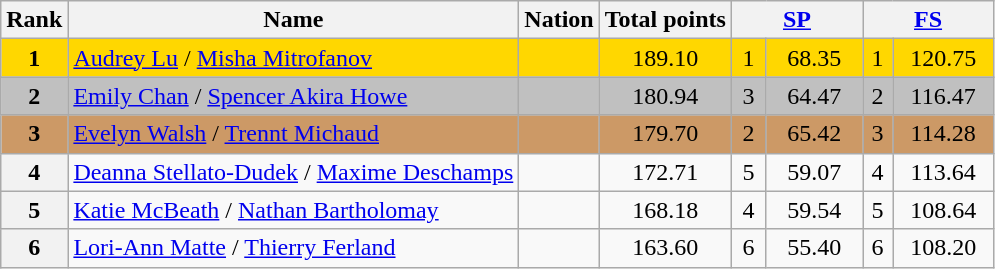<table class="wikitable sortable">
<tr>
<th>Rank</th>
<th>Name</th>
<th>Nation</th>
<th>Total points</th>
<th colspan="2" width="80px"><a href='#'>SP</a></th>
<th colspan="2" width="80px"><a href='#'>FS</a></th>
</tr>
<tr bgcolor="gold">
<td align="center"><strong>1</strong></td>
<td><a href='#'>Audrey Lu</a> / <a href='#'>Misha Mitrofanov</a></td>
<td></td>
<td align="center">189.10</td>
<td align="center">1</td>
<td align="center">68.35</td>
<td align="center">1</td>
<td align="center">120.75</td>
</tr>
<tr bgcolor="silver">
<td align="center"><strong>2</strong></td>
<td><a href='#'>Emily Chan</a> / <a href='#'>Spencer Akira Howe</a></td>
<td></td>
<td align="center">180.94</td>
<td align="center">3</td>
<td align="center">64.47</td>
<td align="center">2</td>
<td align="center">116.47</td>
</tr>
<tr bgcolor="cc9966">
<td align="center"><strong>3</strong></td>
<td><a href='#'>Evelyn Walsh</a> / <a href='#'>Trennt Michaud</a></td>
<td></td>
<td align="center">179.70</td>
<td align="center">2</td>
<td align="center">65.42</td>
<td align="center">3</td>
<td align="center">114.28</td>
</tr>
<tr>
<th>4</th>
<td><a href='#'>Deanna Stellato-Dudek</a> / <a href='#'>Maxime Deschamps</a></td>
<td></td>
<td align="center">172.71</td>
<td align="center">5</td>
<td align="center">59.07</td>
<td align="center">4</td>
<td align="center">113.64</td>
</tr>
<tr>
<th>5</th>
<td><a href='#'>Katie McBeath</a> / <a href='#'>Nathan Bartholomay</a></td>
<td></td>
<td align="center">168.18</td>
<td align="center">4</td>
<td align="center">59.54</td>
<td align="center">5</td>
<td align="center">108.64</td>
</tr>
<tr>
<th>6</th>
<td><a href='#'>Lori-Ann Matte</a> / <a href='#'>Thierry Ferland</a></td>
<td></td>
<td align="center">163.60</td>
<td align="center">6</td>
<td align="center">55.40</td>
<td align="center">6</td>
<td align="center">108.20</td>
</tr>
</table>
